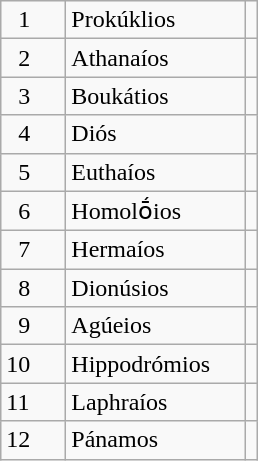<table class="wikitable">
<tr>
<td>  1  </td>
<td>Prokúklios</td>
<td></td>
</tr>
<tr>
<td>  2</td>
<td>Athanaíos</td>
<td></td>
</tr>
<tr>
<td>  3</td>
<td>Boukátios</td>
<td></td>
</tr>
<tr>
<td>  4</td>
<td>Diós</td>
<td></td>
</tr>
<tr>
<td>  5</td>
<td>Euthaíos</td>
<td></td>
</tr>
<tr>
<td>  6</td>
<td>Homolṓios</td>
<td></td>
</tr>
<tr>
<td>  7</td>
<td>Hermaíos</td>
<td></td>
</tr>
<tr>
<td>  8</td>
<td>Dionúsios</td>
<td></td>
</tr>
<tr>
<td>  9</td>
<td>Agúeios</td>
<td></td>
</tr>
<tr>
<td>10</td>
<td>Hippodrómios  </td>
<td></td>
</tr>
<tr>
<td>11</td>
<td>Laphraíos</td>
<td></td>
</tr>
<tr>
<td>12</td>
<td>Pánamos</td>
<td></td>
</tr>
</table>
